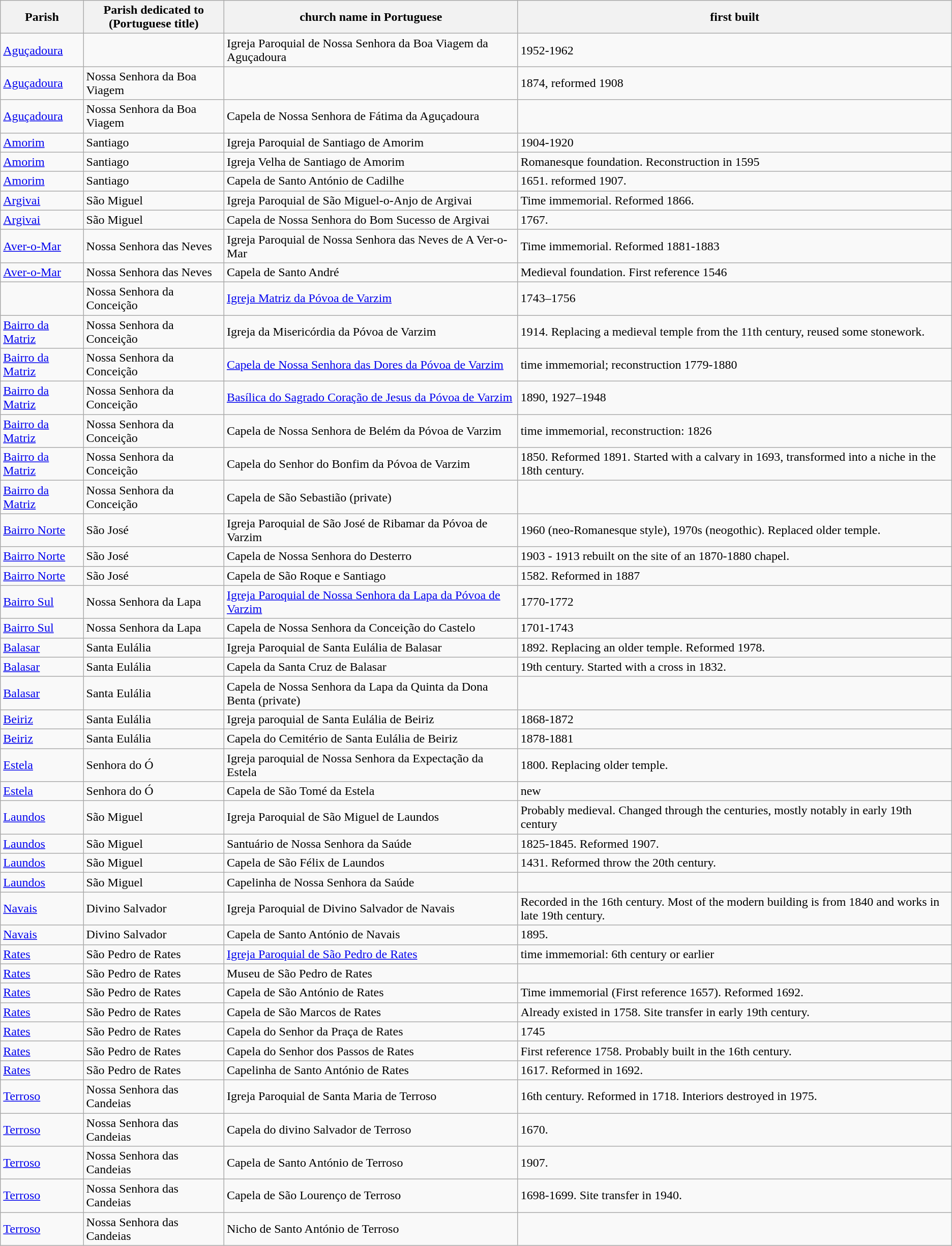<table class="wikitable sortable">
<tr>
<th>Parish</th>
<th>Parish dedicated to <br> (Portuguese title)</th>
<th>church name in Portuguese</th>
<th>first built</th>
</tr>
<tr>
<td><a href='#'>Aguçadoura</a></td>
<td></td>
<td>Igreja Paroquial de Nossa Senhora da Boa Viagem da Aguçadoura</td>
<td>1952-1962</td>
</tr>
<tr>
<td><a href='#'>Aguçadoura</a></td>
<td>Nossa Senhora da Boa Viagem</td>
<td></td>
<td>1874, reformed 1908</td>
</tr>
<tr>
<td><a href='#'>Aguçadoura</a></td>
<td>Nossa Senhora da Boa Viagem</td>
<td>Capela de Nossa Senhora de Fátima da Aguçadoura</td>
<td></td>
</tr>
<tr>
<td><a href='#'>Amorim</a></td>
<td>Santiago</td>
<td>Igreja Paroquial de Santiago de Amorim</td>
<td>1904-1920</td>
</tr>
<tr>
<td><a href='#'>Amorim</a></td>
<td>Santiago</td>
<td>Igreja Velha de Santiago de Amorim</td>
<td>Romanesque foundation. Reconstruction in 1595</td>
</tr>
<tr>
<td><a href='#'>Amorim</a></td>
<td>Santiago</td>
<td>Capela de Santo António de Cadilhe</td>
<td>1651. reformed 1907.</td>
</tr>
<tr>
<td><a href='#'>Argivai</a></td>
<td>São Miguel</td>
<td>Igreja Paroquial de São Miguel-o-Anjo de Argivai</td>
<td>Time immemorial. Reformed 1866.</td>
</tr>
<tr>
<td><a href='#'>Argivai</a></td>
<td>São Miguel</td>
<td>Capela de Nossa Senhora do Bom Sucesso de Argivai</td>
<td>1767.</td>
</tr>
<tr>
<td><a href='#'>Aver-o-Mar</a></td>
<td>Nossa Senhora das Neves</td>
<td>Igreja Paroquial de Nossa Senhora das Neves de A Ver-o-Mar</td>
<td>Time immemorial. Reformed 1881-1883</td>
</tr>
<tr>
<td><a href='#'>Aver-o-Mar</a></td>
<td>Nossa Senhora das Neves</td>
<td>Capela de Santo André</td>
<td>Medieval foundation. First reference 1546</td>
</tr>
<tr>
<td></td>
<td>Nossa Senhora da Conceição</td>
<td><a href='#'>Igreja Matriz da Póvoa de Varzim</a></td>
<td>1743–1756</td>
</tr>
<tr>
<td><a href='#'>Bairro da Matriz</a></td>
<td>Nossa Senhora da Conceição</td>
<td>Igreja da Misericórdia da Póvoa de Varzim</td>
<td>1914. Replacing a medieval temple from the 11th century, reused some stonework.</td>
</tr>
<tr>
<td><a href='#'>Bairro da Matriz</a></td>
<td>Nossa Senhora da Conceição</td>
<td><a href='#'>Capela de Nossa Senhora das Dores da Póvoa de Varzim</a></td>
<td>time immemorial; reconstruction 1779-1880</td>
</tr>
<tr>
<td><a href='#'>Bairro da Matriz</a></td>
<td>Nossa Senhora da Conceição</td>
<td><a href='#'>Basílica do Sagrado Coração de Jesus da Póvoa de Varzim</a></td>
<td>1890, 1927–1948</td>
</tr>
<tr>
<td><a href='#'>Bairro da Matriz</a></td>
<td>Nossa Senhora da Conceição</td>
<td>Capela de Nossa Senhora de Belém da Póvoa de Varzim</td>
<td>time immemorial, reconstruction: 1826</td>
</tr>
<tr>
<td><a href='#'>Bairro da Matriz</a></td>
<td>Nossa Senhora da Conceição</td>
<td>Capela do Senhor do Bonfim da Póvoa de Varzim</td>
<td>1850. Reformed 1891. Started with a calvary in 1693, transformed into a niche in the 18th century.</td>
</tr>
<tr>
<td><a href='#'>Bairro da Matriz</a></td>
<td>Nossa Senhora da Conceição</td>
<td>Capela de São Sebastião (private)</td>
<td></td>
</tr>
<tr>
<td><a href='#'>Bairro Norte</a></td>
<td>São José</td>
<td>Igreja Paroquial de São José de Ribamar da Póvoa de Varzim</td>
<td>1960 (neo-Romanesque style), 1970s (neogothic). Replaced older temple.</td>
</tr>
<tr>
<td><a href='#'>Bairro Norte</a></td>
<td>São José</td>
<td>Capela de Nossa Senhora do Desterro</td>
<td>1903 - 1913 rebuilt on the site of an 1870-1880 chapel.</td>
</tr>
<tr>
<td><a href='#'>Bairro Norte</a></td>
<td>São José</td>
<td>Capela de São Roque e Santiago</td>
<td>1582. Reformed in 1887</td>
</tr>
<tr>
<td><a href='#'>Bairro Sul</a></td>
<td>Nossa Senhora da Lapa</td>
<td><a href='#'>Igreja Paroquial de Nossa Senhora da Lapa da Póvoa de Varzim</a></td>
<td>1770-1772</td>
</tr>
<tr>
<td><a href='#'>Bairro Sul</a></td>
<td>Nossa Senhora da Lapa</td>
<td>Capela de Nossa Senhora da Conceição do Castelo</td>
<td>1701-1743</td>
</tr>
<tr>
<td><a href='#'>Balasar</a></td>
<td>Santa Eulália</td>
<td>Igreja Paroquial de Santa Eulália de Balasar</td>
<td>1892. Replacing an older temple. Reformed 1978.</td>
</tr>
<tr>
<td><a href='#'>Balasar</a></td>
<td>Santa Eulália</td>
<td>Capela da Santa Cruz de Balasar</td>
<td>19th century. Started with a cross in 1832.</td>
</tr>
<tr>
<td><a href='#'>Balasar</a></td>
<td>Santa Eulália</td>
<td>Capela de Nossa Senhora da Lapa da Quinta da Dona Benta (private)</td>
<td></td>
</tr>
<tr>
<td><a href='#'>Beiriz</a></td>
<td>Santa Eulália</td>
<td>Igreja paroquial de Santa Eulália de Beiriz</td>
<td>1868-1872</td>
</tr>
<tr>
<td><a href='#'>Beiriz</a></td>
<td>Santa Eulália</td>
<td>Capela do Cemitério de Santa Eulália de Beiriz</td>
<td>1878-1881</td>
</tr>
<tr>
<td><a href='#'>Estela</a></td>
<td>Senhora do Ó</td>
<td>Igreja paroquial de Nossa Senhora da Expectação da Estela</td>
<td>1800. Replacing older temple.</td>
</tr>
<tr>
<td><a href='#'>Estela</a></td>
<td>Senhora do Ó</td>
<td>Capela de São Tomé da Estela</td>
<td>new</td>
</tr>
<tr>
<td><a href='#'>Laundos</a></td>
<td>São Miguel</td>
<td>Igreja Paroquial de São Miguel de Laundos</td>
<td>Probably medieval. Changed through the centuries, mostly notably in early 19th century</td>
</tr>
<tr>
<td><a href='#'>Laundos</a></td>
<td>São Miguel</td>
<td>Santuário de Nossa Senhora da Saúde</td>
<td>1825-1845. Reformed 1907.</td>
</tr>
<tr>
<td><a href='#'>Laundos</a></td>
<td>São Miguel</td>
<td>Capela de São Félix de Laundos</td>
<td>1431. Reformed throw the 20th century.</td>
</tr>
<tr>
<td><a href='#'>Laundos</a></td>
<td>São Miguel</td>
<td>Capelinha de Nossa Senhora da Saúde</td>
<td></td>
</tr>
<tr>
<td><a href='#'>Navais</a></td>
<td>Divino Salvador</td>
<td>Igreja Paroquial de Divino Salvador de Navais</td>
<td>Recorded in the 16th century. Most of the modern building is from 1840 and works in late 19th century.</td>
</tr>
<tr>
<td><a href='#'>Navais</a></td>
<td>Divino Salvador</td>
<td>Capela de Santo António de Navais</td>
<td>1895.</td>
</tr>
<tr>
<td><a href='#'>Rates</a></td>
<td>São Pedro de Rates</td>
<td><a href='#'>Igreja Paroquial de São Pedro de Rates</a></td>
<td>time immemorial: 6th century or earlier</td>
</tr>
<tr>
<td><a href='#'>Rates</a></td>
<td>São Pedro de Rates</td>
<td>Museu de São Pedro de Rates</td>
<td></td>
</tr>
<tr>
<td><a href='#'>Rates</a></td>
<td>São Pedro de Rates</td>
<td>Capela de São António de Rates</td>
<td>Time immemorial (First reference 1657). Reformed 1692.</td>
</tr>
<tr>
<td><a href='#'>Rates</a></td>
<td>São Pedro de Rates</td>
<td>Capela de São Marcos de Rates</td>
<td>Already existed in 1758. Site transfer in early 19th century.</td>
</tr>
<tr>
<td><a href='#'>Rates</a></td>
<td>São Pedro de Rates</td>
<td>Capela do Senhor da Praça de Rates</td>
<td>1745</td>
</tr>
<tr>
<td><a href='#'>Rates</a></td>
<td>São Pedro de Rates</td>
<td>Capela do Senhor dos Passos de Rates</td>
<td>First reference 1758. Probably built in the 16th century.</td>
</tr>
<tr>
<td><a href='#'>Rates</a></td>
<td>São Pedro de Rates</td>
<td>Capelinha de Santo António de Rates</td>
<td>1617. Reformed in 1692.</td>
</tr>
<tr>
<td><a href='#'>Terroso</a></td>
<td>Nossa Senhora das Candeias</td>
<td>Igreja Paroquial de Santa Maria de Terroso</td>
<td>16th century. Reformed in 1718. Interiors destroyed in 1975.</td>
</tr>
<tr>
<td><a href='#'>Terroso</a></td>
<td>Nossa Senhora das Candeias</td>
<td>Capela do divino Salvador de Terroso</td>
<td>1670.</td>
</tr>
<tr>
<td><a href='#'>Terroso</a></td>
<td>Nossa Senhora das Candeias</td>
<td>Capela de Santo António de Terroso</td>
<td>1907.</td>
</tr>
<tr>
<td><a href='#'>Terroso</a></td>
<td>Nossa Senhora das Candeias</td>
<td>Capela de São Lourenço de Terroso</td>
<td>1698-1699. Site transfer in 1940.</td>
</tr>
<tr>
<td><a href='#'>Terroso</a></td>
<td>Nossa Senhora das Candeias</td>
<td>Nicho de Santo António de Terroso</td>
<td></td>
</tr>
</table>
